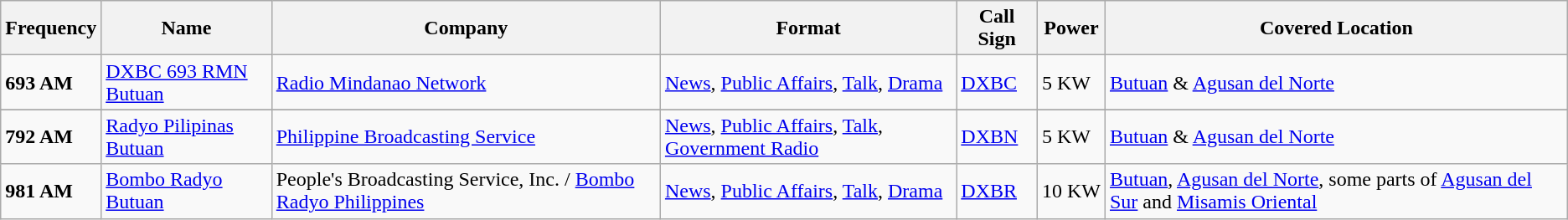<table class="wikitable">
<tr>
<th>Frequency</th>
<th>Name</th>
<th>Company</th>
<th>Format</th>
<th>Call Sign</th>
<th>Power</th>
<th>Covered Location</th>
</tr>
<tr>
<td><strong>693 AM</strong></td>
<td><a href='#'>DXBC 693 RMN Butuan</a></td>
<td><a href='#'>Radio Mindanao Network</a></td>
<td><a href='#'>News</a>, <a href='#'>Public Affairs</a>, <a href='#'>Talk</a>, <a href='#'>Drama</a></td>
<td><a href='#'>DXBC</a></td>
<td>5 KW</td>
<td><a href='#'>Butuan</a> & <a href='#'>Agusan del Norte</a></td>
</tr>
<tr>
</tr>
<tr>
<td><strong>792 AM</strong></td>
<td><a href='#'>Radyo Pilipinas Butuan</a></td>
<td><a href='#'>Philippine Broadcasting Service</a></td>
<td><a href='#'>News</a>, <a href='#'>Public Affairs</a>, <a href='#'>Talk</a>, <a href='#'>Government Radio</a></td>
<td><a href='#'>DXBN</a></td>
<td>5 KW</td>
<td><a href='#'>Butuan</a> & <a href='#'>Agusan del Norte</a></td>
</tr>
<tr>
<td><strong>981 AM</strong></td>
<td><a href='#'>Bombo Radyo Butuan</a></td>
<td>People's Broadcasting Service, Inc. / <a href='#'>Bombo Radyo Philippines</a></td>
<td><a href='#'>News</a>, <a href='#'>Public Affairs</a>, <a href='#'>Talk</a>, <a href='#'>Drama</a></td>
<td><a href='#'>DXBR</a></td>
<td>10 KW</td>
<td><a href='#'>Butuan</a>, <a href='#'>Agusan del Norte</a>, some parts of <a href='#'>Agusan del Sur</a> and <a href='#'>Misamis Oriental</a></td>
</tr>
</table>
